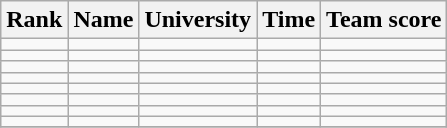<table class="wikitable sortable" style="text-align:center">
<tr>
<th>Rank</th>
<th>Name</th>
<th>University</th>
<th>Time</th>
<th>Team score</th>
</tr>
<tr>
<td></td>
<td align=left></td>
<td align="left"></td>
<td></td>
<td></td>
</tr>
<tr>
<td></td>
<td align=left></td>
<td align="left"></td>
<td></td>
<td></td>
</tr>
<tr>
<td></td>
<td align=left></td>
<td align="left"></td>
<td></td>
<td></td>
</tr>
<tr>
<td></td>
<td align=left></td>
<td align="left"></td>
<td></td>
<td></td>
</tr>
<tr>
<td></td>
<td align=left></td>
<td align="left"></td>
<td></td>
<td></td>
</tr>
<tr>
<td></td>
<td align=left></td>
<td align="left"></td>
<td></td>
<td></td>
</tr>
<tr>
<td></td>
<td align=left></td>
<td align="left"></td>
<td></td>
<td></td>
</tr>
<tr>
<td></td>
<td align=left></td>
<td align="left"></td>
<td></td>
<td></td>
</tr>
<tr>
</tr>
</table>
